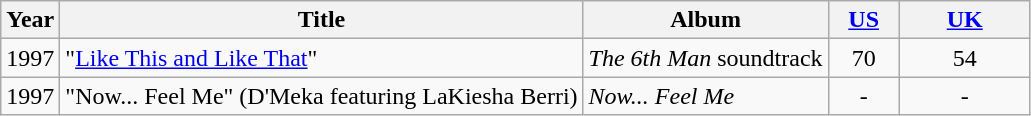<table class="wikitable">
<tr>
<th align="left" valign="top">Year</th>
<th align="left" valign="top">Title</th>
<th align="left" valign="top">Album</th>
<th align="center" valign="top" width="40"><a href='#'>US</a></th>
<th align="center" valign="top" width="80"><a href='#'>UK</a></th>
</tr>
<tr>
<td align="left" valign="top">1997</td>
<td align="left" valign="top">"<a href='#'>Like This and Like That</a>"</td>
<td align="left" valign="top"><em>The 6th Man</em> soundtrack</td>
<td align="center" valign="top">70</td>
<td align="center" valign="top">54</td>
</tr>
<tr>
<td align="left" valign="top">1997</td>
<td align="left" valign="top">"Now... Feel Me" (D'Meka featuring LaKiesha Berri)</td>
<td align="left" valign="top"><em>Now... Feel Me</em></td>
<td align="center" valign="top">-</td>
<td align="center" valign="top">-</td>
</tr>
</table>
